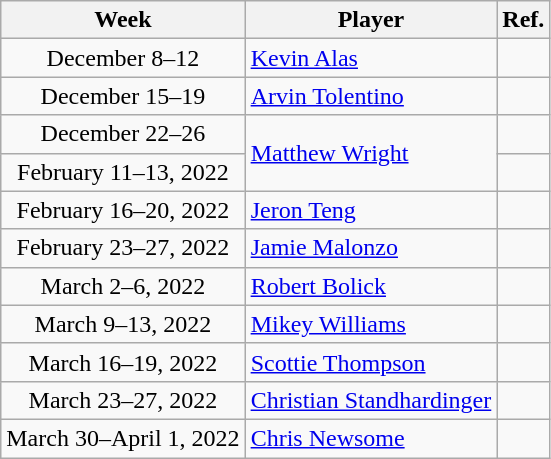<table class="wikitable">
<tr>
<th>Week</th>
<th>Player</th>
<th>Ref.</th>
</tr>
<tr>
<td align=center>December 8–12</td>
<td><a href='#'>Kevin Alas</a> </td>
<td align=center></td>
</tr>
<tr>
<td align=center>December 15–19</td>
<td><a href='#'>Arvin Tolentino</a> </td>
<td align=center></td>
</tr>
<tr>
<td align=center>December 22–26</td>
<td rowspan=2><a href='#'>Matthew Wright</a> </td>
<td align=center></td>
</tr>
<tr>
<td align=center>February 11–13, 2022</td>
<td align=center></td>
</tr>
<tr>
<td align=center>February 16–20, 2022</td>
<td><a href='#'>Jeron Teng</a> </td>
<td align=center></td>
</tr>
<tr>
<td align=center>February 23–27, 2022</td>
<td><a href='#'>Jamie Malonzo</a> </td>
<td align=center></td>
</tr>
<tr>
<td align=center>March 2–6, 2022</td>
<td><a href='#'>Robert Bolick</a> </td>
<td align=center></td>
</tr>
<tr>
<td align=center>March 9–13, 2022</td>
<td><a href='#'>Mikey Williams</a> </td>
<td align=center></td>
</tr>
<tr>
<td align=center>March 16–19, 2022</td>
<td><a href='#'>Scottie Thompson</a> </td>
<td align=center></td>
</tr>
<tr>
<td align=center>March 23–27, 2022</td>
<td><a href='#'>Christian Standhardinger</a> </td>
<td align=center></td>
</tr>
<tr>
<td align=center>March 30–April 1, 2022</td>
<td><a href='#'>Chris Newsome</a> </td>
<td align=center></td>
</tr>
</table>
